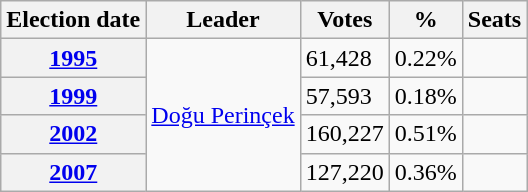<table class="wikitable">
<tr>
<th>Election date</th>
<th>Leader</th>
<th>Votes</th>
<th>%</th>
<th>Seats</th>
</tr>
<tr>
<th><a href='#'>1995</a></th>
<td rowspan="4"><a href='#'>Doğu Perinçek</a></td>
<td>61,428</td>
<td>0.22%</td>
<td></td>
</tr>
<tr>
<th><a href='#'>1999</a></th>
<td>57,593</td>
<td>0.18%</td>
<td></td>
</tr>
<tr>
<th><a href='#'>2002</a></th>
<td>160,227</td>
<td>0.51%</td>
<td></td>
</tr>
<tr>
<th><a href='#'>2007</a></th>
<td>127,220</td>
<td>0.36%</td>
<td></td>
</tr>
</table>
